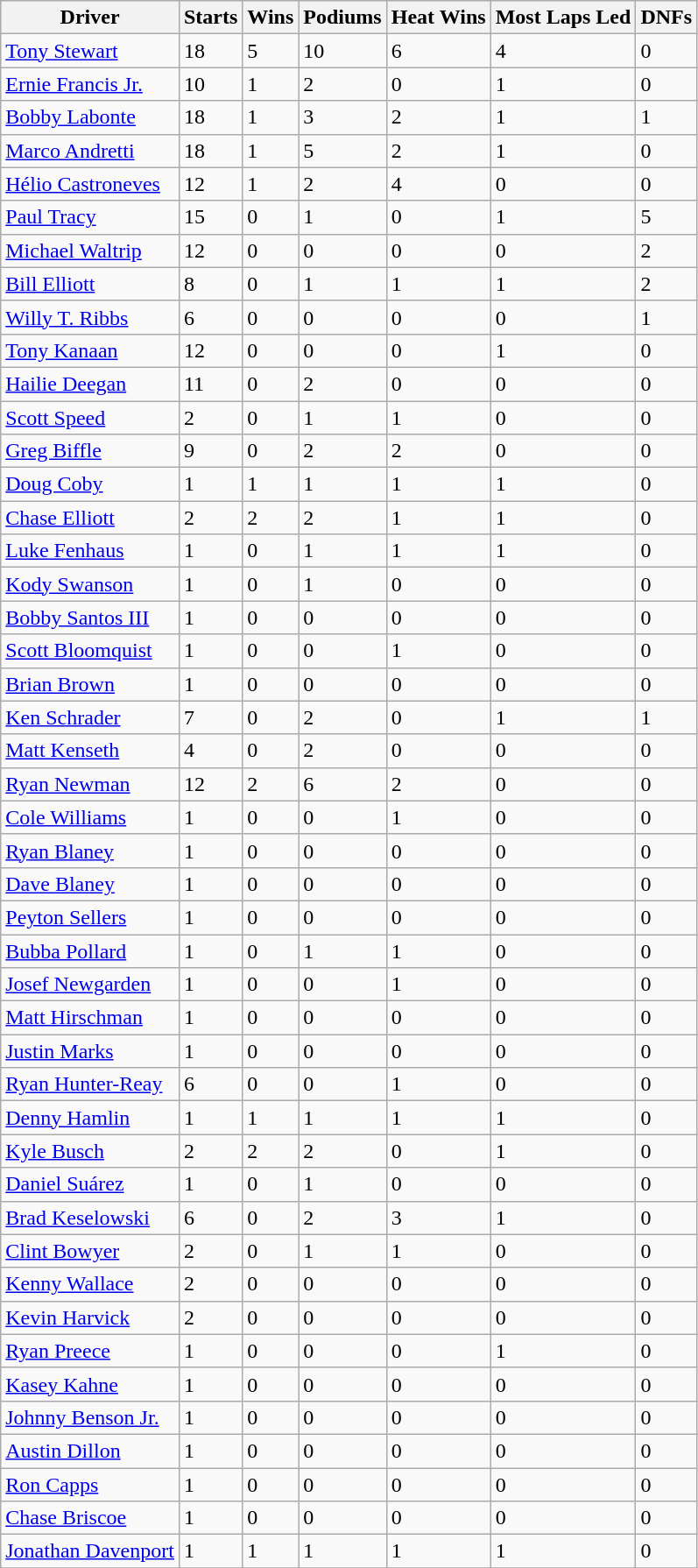<table class="wikitable sortable">
<tr>
<th>Driver</th>
<th>Starts</th>
<th>Wins</th>
<th>Podiums</th>
<th>Heat Wins</th>
<th>Most Laps Led</th>
<th>DNFs</th>
</tr>
<tr>
<td><a href='#'>Tony Stewart</a></td>
<td>18</td>
<td>5</td>
<td>10</td>
<td>6</td>
<td>4</td>
<td>0</td>
</tr>
<tr>
<td><a href='#'>Ernie Francis Jr.</a></td>
<td>10</td>
<td>1</td>
<td>2</td>
<td>0</td>
<td>1</td>
<td>0</td>
</tr>
<tr>
<td><a href='#'>Bobby Labonte</a></td>
<td>18</td>
<td>1</td>
<td>3</td>
<td>2</td>
<td>1</td>
<td>1</td>
</tr>
<tr>
<td><a href='#'>Marco Andretti</a></td>
<td>18</td>
<td>1</td>
<td>5</td>
<td>2</td>
<td>1</td>
<td>0</td>
</tr>
<tr>
<td><a href='#'>Hélio Castroneves</a></td>
<td>12</td>
<td>1</td>
<td>2</td>
<td>4</td>
<td>0</td>
<td>0</td>
</tr>
<tr>
<td><a href='#'>Paul Tracy</a></td>
<td>15</td>
<td>0</td>
<td>1</td>
<td>0</td>
<td>1</td>
<td>5</td>
</tr>
<tr>
<td><a href='#'>Michael Waltrip</a></td>
<td>12</td>
<td>0</td>
<td>0</td>
<td>0</td>
<td>0</td>
<td>2</td>
</tr>
<tr>
<td><a href='#'>Bill Elliott</a></td>
<td>8</td>
<td>0</td>
<td>1</td>
<td>1</td>
<td>1</td>
<td>2</td>
</tr>
<tr>
<td><a href='#'>Willy T. Ribbs</a></td>
<td>6</td>
<td>0</td>
<td>0</td>
<td>0</td>
<td>0</td>
<td>1</td>
</tr>
<tr>
<td><a href='#'>Tony Kanaan</a></td>
<td>12</td>
<td>0</td>
<td>0</td>
<td>0</td>
<td>1</td>
<td>0</td>
</tr>
<tr>
<td><a href='#'>Hailie Deegan</a></td>
<td>11</td>
<td>0</td>
<td>2</td>
<td>0</td>
<td>0</td>
<td>0</td>
</tr>
<tr>
<td><a href='#'>Scott Speed</a></td>
<td>2</td>
<td>0</td>
<td>1</td>
<td>1</td>
<td>0</td>
<td>0</td>
</tr>
<tr>
<td><a href='#'>Greg Biffle</a></td>
<td>9</td>
<td>0</td>
<td>2</td>
<td>2</td>
<td>0</td>
<td>0</td>
</tr>
<tr>
<td><a href='#'>Doug Coby</a></td>
<td>1</td>
<td>1</td>
<td>1</td>
<td>1</td>
<td>1</td>
<td>0</td>
</tr>
<tr>
<td><a href='#'>Chase Elliott</a></td>
<td>2</td>
<td>2</td>
<td>2</td>
<td>1</td>
<td>1</td>
<td>0</td>
</tr>
<tr>
<td><a href='#'>Luke Fenhaus</a></td>
<td>1</td>
<td>0</td>
<td>1</td>
<td>1</td>
<td>1</td>
<td>0</td>
</tr>
<tr>
<td><a href='#'>Kody Swanson</a></td>
<td>1</td>
<td>0</td>
<td>1</td>
<td>0</td>
<td>0</td>
<td>0</td>
</tr>
<tr>
<td><a href='#'>Bobby Santos III</a></td>
<td>1</td>
<td>0</td>
<td>0</td>
<td>0</td>
<td>0</td>
<td>0</td>
</tr>
<tr>
<td><a href='#'>Scott Bloomquist</a></td>
<td>1</td>
<td>0</td>
<td>0</td>
<td>1</td>
<td>0</td>
<td>0</td>
</tr>
<tr>
<td><a href='#'>Brian Brown</a></td>
<td>1</td>
<td>0</td>
<td>0</td>
<td>0</td>
<td>0</td>
<td>0</td>
</tr>
<tr>
<td><a href='#'>Ken Schrader</a></td>
<td>7</td>
<td>0</td>
<td>2</td>
<td>0</td>
<td>1</td>
<td>1</td>
</tr>
<tr>
<td><a href='#'>Matt Kenseth</a></td>
<td>4</td>
<td>0</td>
<td>2</td>
<td>0</td>
<td>0</td>
<td>0</td>
</tr>
<tr>
<td><a href='#'>Ryan Newman</a></td>
<td>12</td>
<td>2</td>
<td>6</td>
<td>2</td>
<td>0</td>
<td>0</td>
</tr>
<tr>
<td><a href='#'>Cole Williams</a></td>
<td>1</td>
<td>0</td>
<td>0</td>
<td>1</td>
<td>0</td>
<td>0</td>
</tr>
<tr>
<td><a href='#'>Ryan Blaney</a></td>
<td>1</td>
<td>0</td>
<td>0</td>
<td>0</td>
<td>0</td>
<td>0</td>
</tr>
<tr>
<td><a href='#'>Dave Blaney</a></td>
<td>1</td>
<td>0</td>
<td>0</td>
<td>0</td>
<td>0</td>
<td>0</td>
</tr>
<tr>
<td><a href='#'>Peyton Sellers</a></td>
<td>1</td>
<td>0</td>
<td>0</td>
<td>0</td>
<td>0</td>
<td>0</td>
</tr>
<tr>
<td><a href='#'>Bubba Pollard</a></td>
<td>1</td>
<td>0</td>
<td>1</td>
<td>1</td>
<td>0</td>
<td>0</td>
</tr>
<tr>
<td><a href='#'>Josef Newgarden</a></td>
<td>1</td>
<td>0</td>
<td>0</td>
<td>1</td>
<td>0</td>
<td>0</td>
</tr>
<tr>
<td><a href='#'>Matt Hirschman</a></td>
<td>1</td>
<td>0</td>
<td>0</td>
<td>0</td>
<td>0</td>
<td>0</td>
</tr>
<tr>
<td><a href='#'>Justin Marks</a></td>
<td>1</td>
<td>0</td>
<td>0</td>
<td>0</td>
<td>0</td>
<td>0</td>
</tr>
<tr>
<td><a href='#'>Ryan Hunter-Reay</a></td>
<td>6</td>
<td>0</td>
<td>0</td>
<td>1</td>
<td>0</td>
<td>0</td>
</tr>
<tr>
<td><a href='#'>Denny Hamlin</a></td>
<td>1</td>
<td>1</td>
<td>1</td>
<td>1</td>
<td>1</td>
<td>0</td>
</tr>
<tr>
<td><a href='#'>Kyle Busch</a></td>
<td>2</td>
<td>2</td>
<td>2</td>
<td>0</td>
<td>1</td>
<td>0</td>
</tr>
<tr>
<td><a href='#'>Daniel Suárez</a></td>
<td>1</td>
<td>0</td>
<td>1</td>
<td>0</td>
<td>0</td>
<td>0</td>
</tr>
<tr>
<td><a href='#'>Brad Keselowski</a></td>
<td>6</td>
<td>0</td>
<td>2</td>
<td>3</td>
<td>1</td>
<td>0</td>
</tr>
<tr>
<td><a href='#'>Clint Bowyer</a></td>
<td>2</td>
<td>0</td>
<td>1</td>
<td>1</td>
<td>0</td>
<td>0</td>
</tr>
<tr>
<td><a href='#'>Kenny Wallace</a></td>
<td>2</td>
<td>0</td>
<td>0</td>
<td>0</td>
<td>0</td>
<td>0</td>
</tr>
<tr>
<td><a href='#'>Kevin Harvick</a></td>
<td>2</td>
<td>0</td>
<td>0</td>
<td>0</td>
<td>0</td>
<td>0</td>
</tr>
<tr>
<td><a href='#'>Ryan Preece</a></td>
<td>1</td>
<td>0</td>
<td>0</td>
<td>0</td>
<td>1</td>
<td>0</td>
</tr>
<tr>
<td><a href='#'>Kasey Kahne</a></td>
<td>1</td>
<td>0</td>
<td>0</td>
<td>0</td>
<td>0</td>
<td>0</td>
</tr>
<tr>
<td><a href='#'>Johnny Benson Jr.</a></td>
<td>1</td>
<td>0</td>
<td>0</td>
<td>0</td>
<td>0</td>
<td>0</td>
</tr>
<tr>
<td><a href='#'>Austin Dillon</a></td>
<td>1</td>
<td>0</td>
<td>0</td>
<td>0</td>
<td>0</td>
<td>0</td>
</tr>
<tr>
<td><a href='#'>Ron Capps</a></td>
<td>1</td>
<td>0</td>
<td>0</td>
<td>0</td>
<td>0</td>
<td>0</td>
</tr>
<tr>
<td><a href='#'>Chase Briscoe</a></td>
<td>1</td>
<td>0</td>
<td>0</td>
<td>0</td>
<td>0</td>
<td>0</td>
</tr>
<tr>
<td><a href='#'>Jonathan Davenport</a></td>
<td>1</td>
<td>1</td>
<td>1</td>
<td>1</td>
<td>1</td>
<td>0</td>
</tr>
<tr>
</tr>
</table>
